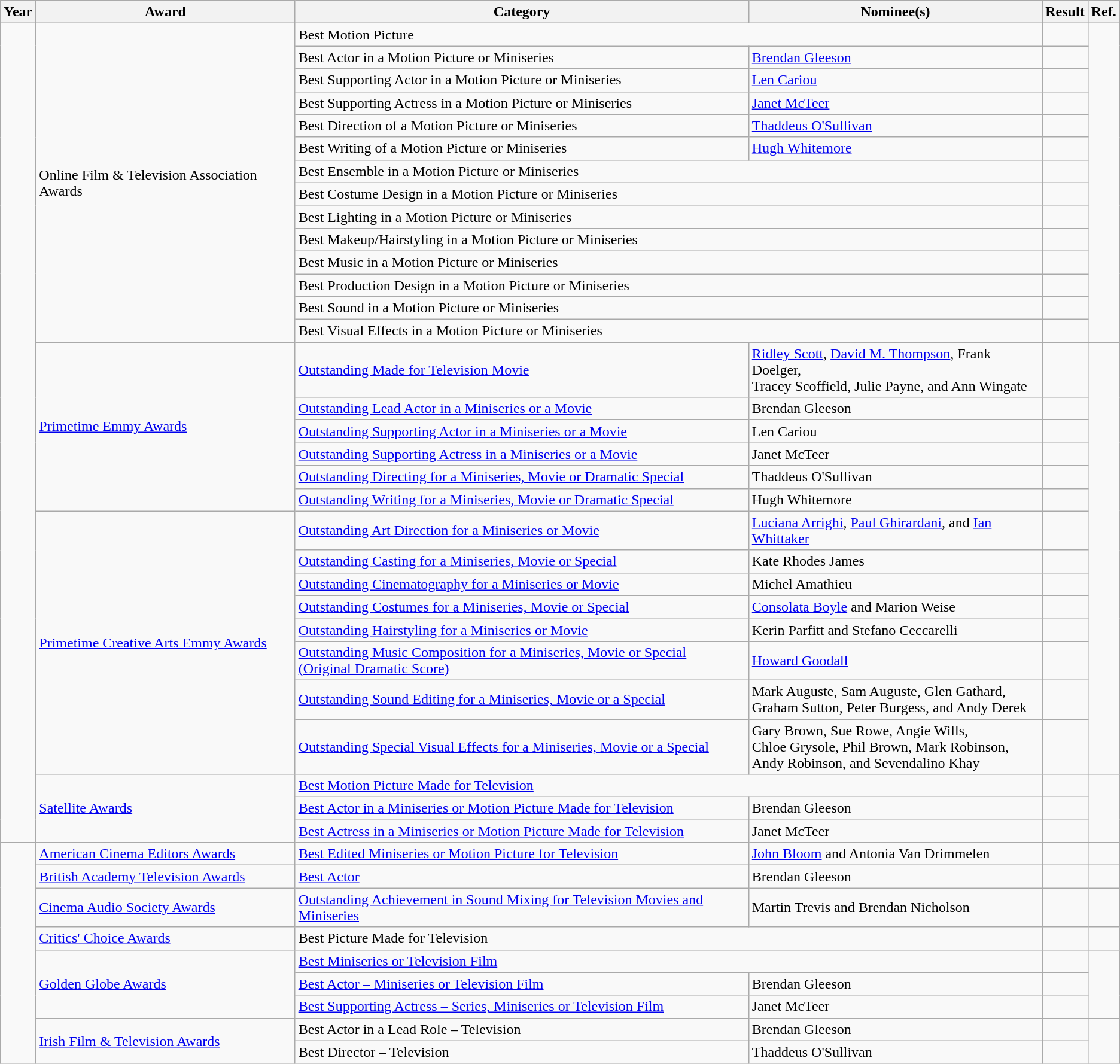<table class="wikitable sortable">
<tr>
<th>Year</th>
<th>Award</th>
<th>Category</th>
<th>Nominee(s)</th>
<th>Result</th>
<th>Ref.</th>
</tr>
<tr>
<td rowspan="31"></td>
<td rowspan="14">Online Film & Television Association Awards</td>
<td colspan="2">Best Motion Picture</td>
<td></td>
<td align="center" rowspan="14"></td>
</tr>
<tr>
<td>Best Actor in a Motion Picture or Miniseries</td>
<td><a href='#'>Brendan Gleeson</a></td>
<td></td>
</tr>
<tr>
<td>Best Supporting Actor in a Motion Picture or Miniseries</td>
<td><a href='#'>Len Cariou</a></td>
<td></td>
</tr>
<tr>
<td>Best Supporting Actress in a Motion Picture or Miniseries</td>
<td><a href='#'>Janet McTeer</a></td>
<td></td>
</tr>
<tr>
<td>Best Direction of a Motion Picture or Miniseries</td>
<td><a href='#'>Thaddeus O'Sullivan</a></td>
<td></td>
</tr>
<tr>
<td>Best Writing of a Motion Picture or Miniseries</td>
<td><a href='#'>Hugh Whitemore</a></td>
<td></td>
</tr>
<tr>
<td colspan="2">Best Ensemble in a Motion Picture or Miniseries</td>
<td></td>
</tr>
<tr>
<td colspan="2">Best Costume Design in a Motion Picture or Miniseries</td>
<td></td>
</tr>
<tr>
<td colspan="2">Best Lighting in a Motion Picture or Miniseries</td>
<td></td>
</tr>
<tr>
<td colspan="2">Best Makeup/Hairstyling in a Motion Picture or Miniseries</td>
<td></td>
</tr>
<tr>
<td colspan="2">Best Music in a Motion Picture or Miniseries</td>
<td></td>
</tr>
<tr>
<td colspan="2">Best Production Design in a Motion Picture or Miniseries</td>
<td></td>
</tr>
<tr>
<td colspan="2">Best Sound in a Motion Picture or Miniseries</td>
<td></td>
</tr>
<tr>
<td colspan="2">Best Visual Effects in a Motion Picture or Miniseries</td>
<td></td>
</tr>
<tr>
<td rowspan="6"><a href='#'>Primetime Emmy Awards</a></td>
<td><a href='#'>Outstanding Made for Television Movie</a></td>
<td><a href='#'>Ridley Scott</a>, <a href='#'>David M. Thompson</a>, Frank Doelger, <br> Tracey Scoffield, Julie Payne, and Ann Wingate</td>
<td></td>
<td align="center" rowspan="14"></td>
</tr>
<tr>
<td><a href='#'>Outstanding Lead Actor in a Miniseries or a Movie</a></td>
<td>Brendan Gleeson</td>
<td></td>
</tr>
<tr>
<td><a href='#'>Outstanding Supporting Actor in a Miniseries or a Movie</a></td>
<td>Len Cariou</td>
<td></td>
</tr>
<tr>
<td><a href='#'>Outstanding Supporting Actress in a Miniseries or a Movie</a></td>
<td>Janet McTeer</td>
<td></td>
</tr>
<tr>
<td><a href='#'>Outstanding Directing for a Miniseries, Movie or Dramatic Special</a></td>
<td>Thaddeus O'Sullivan</td>
<td></td>
</tr>
<tr>
<td><a href='#'>Outstanding Writing for a Miniseries, Movie or Dramatic Special</a></td>
<td>Hugh Whitemore</td>
<td></td>
</tr>
<tr>
<td rowspan="8"><a href='#'>Primetime Creative Arts Emmy Awards</a></td>
<td><a href='#'>Outstanding Art Direction for a Miniseries or Movie</a></td>
<td><a href='#'>Luciana Arrighi</a>, <a href='#'>Paul Ghirardani</a>, and <a href='#'>Ian Whittaker</a></td>
<td></td>
</tr>
<tr>
<td><a href='#'>Outstanding Casting for a Miniseries, Movie or Special</a></td>
<td>Kate Rhodes James</td>
<td></td>
</tr>
<tr>
<td><a href='#'>Outstanding Cinematography for a Miniseries or Movie</a></td>
<td>Michel Amathieu</td>
<td></td>
</tr>
<tr>
<td><a href='#'>Outstanding Costumes for a Miniseries, Movie or Special</a></td>
<td><a href='#'>Consolata Boyle</a> and Marion Weise</td>
<td></td>
</tr>
<tr>
<td><a href='#'>Outstanding Hairstyling for a Miniseries or Movie</a></td>
<td>Kerin Parfitt and Stefano Ceccarelli</td>
<td></td>
</tr>
<tr>
<td><a href='#'>Outstanding Music Composition for a Miniseries, Movie or Special <br> (Original Dramatic Score)</a></td>
<td><a href='#'>Howard Goodall</a></td>
<td></td>
</tr>
<tr>
<td><a href='#'>Outstanding Sound Editing for a Miniseries, Movie or a Special</a></td>
<td>Mark Auguste, Sam Auguste, Glen Gathard, <br> Graham Sutton, Peter Burgess, and Andy Derek</td>
<td></td>
</tr>
<tr>
<td><a href='#'>Outstanding Special Visual Effects for a Miniseries, Movie or a Special</a></td>
<td>Gary Brown, Sue Rowe, Angie Wills, <br> Chloe Grysole, Phil Brown, Mark Robinson, <br> Andy Robinson, and Sevendalino Khay</td>
<td></td>
</tr>
<tr>
<td rowspan="3"><a href='#'>Satellite Awards</a></td>
<td colspan="2"><a href='#'>Best Motion Picture Made for Television</a></td>
<td></td>
<td align="center" rowspan="3"></td>
</tr>
<tr>
<td><a href='#'>Best Actor in a Miniseries or Motion Picture Made for Television</a></td>
<td>Brendan Gleeson</td>
<td></td>
</tr>
<tr>
<td><a href='#'>Best Actress in a Miniseries or Motion Picture Made for Television</a></td>
<td>Janet McTeer</td>
<td></td>
</tr>
<tr>
<td rowspan="9"></td>
<td><a href='#'>American Cinema Editors Awards</a></td>
<td><a href='#'>Best Edited Miniseries or Motion Picture for Television</a></td>
<td><a href='#'>John Bloom</a> and Antonia Van Drimmelen</td>
<td></td>
<td align="center"></td>
</tr>
<tr>
<td><a href='#'>British Academy Television Awards</a></td>
<td><a href='#'>Best Actor</a></td>
<td>Brendan Gleeson</td>
<td></td>
<td align="center"></td>
</tr>
<tr>
<td><a href='#'>Cinema Audio Society Awards</a></td>
<td><a href='#'>Outstanding Achievement in Sound Mixing for Television Movies and Miniseries</a></td>
<td>Martin Trevis and Brendan Nicholson</td>
<td></td>
<td align="center"></td>
</tr>
<tr>
<td><a href='#'>Critics' Choice Awards</a></td>
<td colspan="2">Best Picture Made for Television</td>
<td></td>
<td align="center"></td>
</tr>
<tr>
<td rowspan="3"><a href='#'>Golden Globe Awards</a></td>
<td colspan="2"><a href='#'>Best Miniseries or Television Film</a></td>
<td></td>
<td align="center" rowspan="3"></td>
</tr>
<tr>
<td><a href='#'>Best Actor – Miniseries or Television Film</a></td>
<td>Brendan Gleeson</td>
<td></td>
</tr>
<tr>
<td><a href='#'>Best Supporting Actress – Series, Miniseries or Television Film</a></td>
<td>Janet McTeer</td>
<td></td>
</tr>
<tr>
<td rowspan="2"><a href='#'>Irish Film & Television Awards</a></td>
<td>Best Actor in a Lead Role – Television</td>
<td>Brendan Gleeson</td>
<td></td>
<td align="center" rowspan="2"></td>
</tr>
<tr>
<td>Best Director – Television</td>
<td>Thaddeus O'Sullivan</td>
<td></td>
</tr>
</table>
